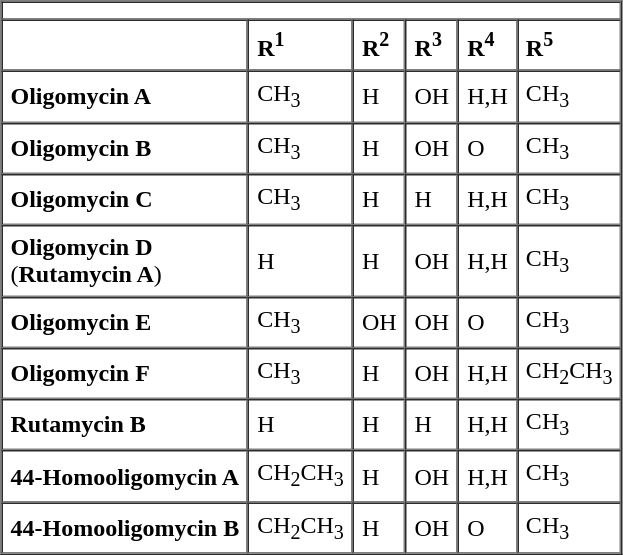<table border="1" cellpadding="5" cellspacing="0">
<tr>
<th colspan="6"></th>
</tr>
<tr>
<td> </td>
<td><strong>R<sup>1</sup></strong></td>
<td><strong>R<sup>2</sup></strong></td>
<td><strong>R<sup>3</sup></strong></td>
<td><strong>R<sup>4</sup></strong></td>
<td><strong>R<sup>5</sup></strong></td>
</tr>
<tr>
<td><strong>Oligomycin A</strong></td>
<td>CH<sub>3</sub></td>
<td>H</td>
<td>OH</td>
<td>H,H</td>
<td>CH<sub>3</sub></td>
</tr>
<tr>
<td><strong>Oligomycin B</strong></td>
<td>CH<sub>3</sub></td>
<td>H</td>
<td>OH</td>
<td>O</td>
<td>CH<sub>3</sub></td>
</tr>
<tr>
<td><strong>Oligomycin C</strong></td>
<td>CH<sub>3</sub></td>
<td>H</td>
<td>H</td>
<td>H,H</td>
<td>CH<sub>3</sub></td>
</tr>
<tr>
<td><strong>Oligomycin D</strong><br>(<strong>Rutamycin A</strong>)</td>
<td>H</td>
<td>H</td>
<td>OH</td>
<td>H,H</td>
<td>CH<sub>3</sub></td>
</tr>
<tr>
<td><strong>Oligomycin E</strong></td>
<td>CH<sub>3</sub></td>
<td>OH</td>
<td>OH</td>
<td>O</td>
<td>CH<sub>3</sub></td>
</tr>
<tr>
<td><strong>Oligomycin F</strong></td>
<td>CH<sub>3</sub></td>
<td>H</td>
<td>OH</td>
<td>H,H</td>
<td>CH<sub>2</sub>CH<sub>3</sub></td>
</tr>
<tr>
<td><strong>Rutamycin B</strong></td>
<td>H</td>
<td>H</td>
<td>H</td>
<td>H,H</td>
<td>CH<sub>3</sub></td>
</tr>
<tr>
<td><strong>44-Homooligomycin A</strong></td>
<td>CH<sub>2</sub>CH<sub>3</sub></td>
<td>H</td>
<td>OH</td>
<td>H,H</td>
<td>CH<sub>3</sub></td>
</tr>
<tr>
<td><strong>44-Homooligomycin B</strong></td>
<td>CH<sub>2</sub>CH<sub>3</sub></td>
<td>H</td>
<td>OH</td>
<td>O</td>
<td>CH<sub>3</sub></td>
</tr>
</table>
